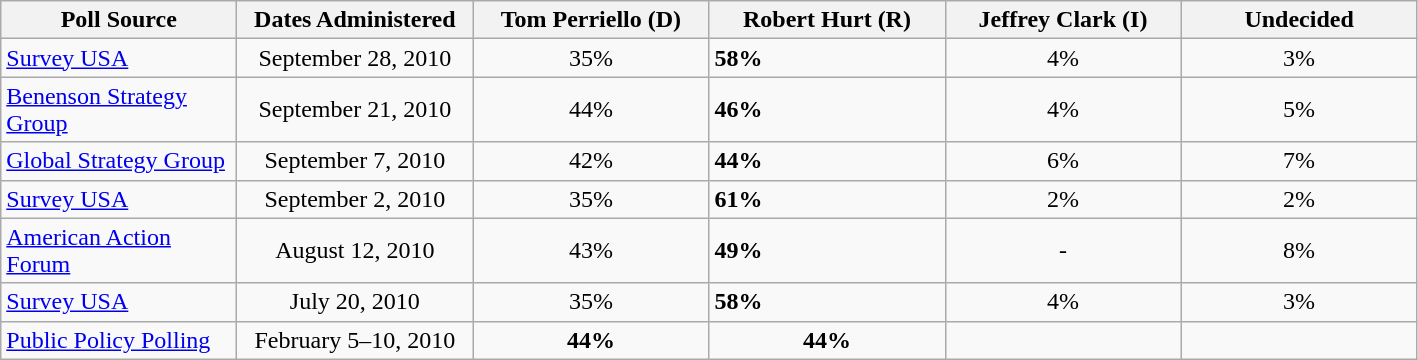<table class="wikitable">
<tr valign=bottom>
<th style="width:150px;">Poll Source</th>
<th style="width:150px;">Dates Administered</th>
<th style="width:150px;">Tom Perriello (D)</th>
<th style="width:150px;">Robert Hurt (R)</th>
<th style="width:150px;">Jeffrey Clark (I)</th>
<th style="width:150px;">Undecided</th>
</tr>
<tr>
<td><a href='#'>Survey USA</a></td>
<td align=center>September 28, 2010</td>
<td align=center>35%</td>
<td><strong>58%</strong></td>
<td align=center>4%</td>
<td align=center>3%</td>
</tr>
<tr>
<td><a href='#'>Benenson Strategy Group</a></td>
<td align=center>September 21, 2010</td>
<td align=center>44%</td>
<td><strong>46%</strong></td>
<td align=center>4%</td>
<td align=center>5%</td>
</tr>
<tr>
<td><a href='#'>Global Strategy Group</a></td>
<td align=center>September 7, 2010</td>
<td align=center>42%</td>
<td><strong>44%</strong></td>
<td align=center>6%</td>
<td align=center>7%</td>
</tr>
<tr>
<td><a href='#'>Survey USA</a></td>
<td align=center>September 2, 2010</td>
<td align=center>35%</td>
<td><strong>61%</strong></td>
<td align=center>2%</td>
<td align=center>2%</td>
</tr>
<tr>
<td><a href='#'>American Action Forum</a></td>
<td align=center>August 12, 2010</td>
<td align=center>43%</td>
<td><strong>49%</strong></td>
<td align=center>-</td>
<td align=center>8%</td>
</tr>
<tr>
<td><a href='#'>Survey USA</a></td>
<td align=center>July 20, 2010</td>
<td align=center>35%</td>
<td><strong>58%</strong></td>
<td align=center>4%</td>
<td align=center>3%</td>
</tr>
<tr>
<td><a href='#'>Public Policy Polling</a></td>
<td align=center>February 5–10, 2010</td>
<td align=center><strong>44%</strong></td>
<td align=center><strong>44%</strong></td>
<td align=center></td>
<td align=center></td>
</tr>
</table>
